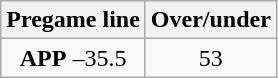<table class="wikitable">
<tr align="center">
<th style=>Pregame line</th>
<th style=>Over/under</th>
</tr>
<tr align="center">
<td><strong>APP</strong> –35.5</td>
<td>53</td>
</tr>
</table>
